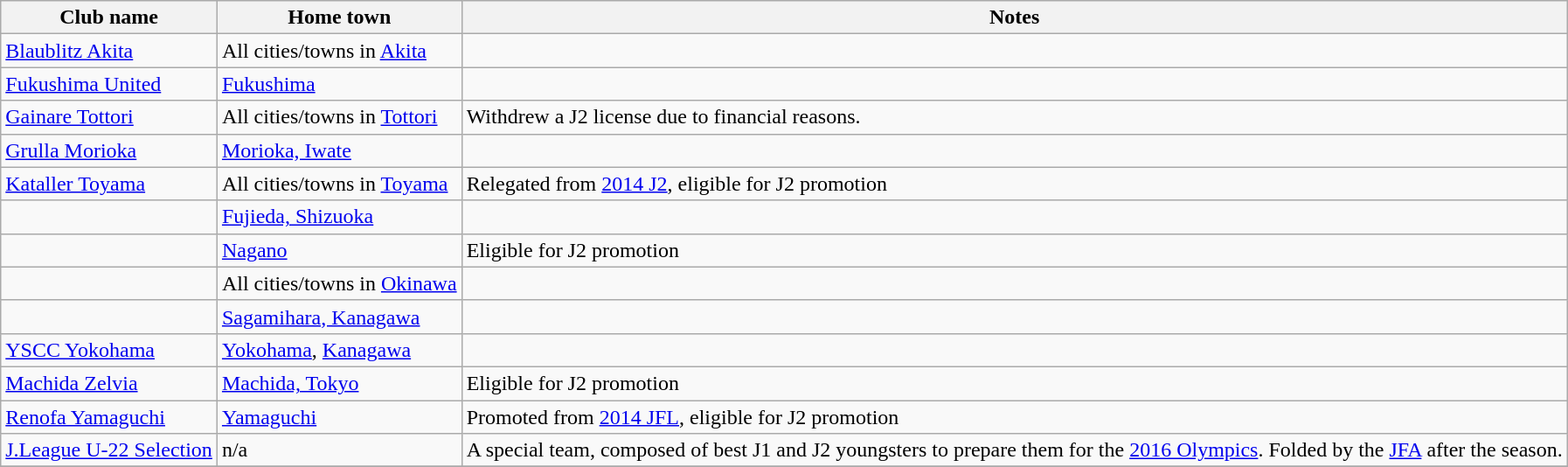<table class="wikitable sortable">
<tr>
<th>Club name</th>
<th>Home town</th>
<th>Notes</th>
</tr>
<tr>
<td><a href='#'>Blaublitz Akita</a></td>
<td>All cities/towns in <a href='#'>Akita</a></td>
<td></td>
</tr>
<tr>
<td><a href='#'>Fukushima United</a></td>
<td><a href='#'>Fukushima</a></td>
<td></td>
</tr>
<tr>
<td><a href='#'>Gainare Tottori</a></td>
<td>All cities/towns in <a href='#'>Tottori</a></td>
<td>Withdrew a J2 license due to financial reasons.</td>
</tr>
<tr>
<td><a href='#'>Grulla Morioka</a></td>
<td><a href='#'>Morioka, Iwate</a></td>
<td></td>
</tr>
<tr>
<td><a href='#'>Kataller Toyama</a></td>
<td>All cities/towns in <a href='#'>Toyama</a></td>
<td>Relegated from <a href='#'>2014 J2</a>, eligible for J2 promotion</td>
</tr>
<tr>
<td></td>
<td><a href='#'>Fujieda, Shizuoka</a></td>
<td></td>
</tr>
<tr>
<td></td>
<td><a href='#'>Nagano</a></td>
<td>Eligible for J2 promotion</td>
</tr>
<tr>
<td></td>
<td>All cities/towns in <a href='#'>Okinawa</a></td>
<td></td>
</tr>
<tr>
<td></td>
<td><a href='#'>Sagamihara, Kanagawa</a></td>
<td></td>
</tr>
<tr>
<td><a href='#'>YSCC Yokohama</a></td>
<td><a href='#'>Yokohama</a>, <a href='#'>Kanagawa</a></td>
<td></td>
</tr>
<tr>
<td><a href='#'>Machida Zelvia</a></td>
<td><a href='#'>Machida, Tokyo</a></td>
<td>Eligible for J2 promotion</td>
</tr>
<tr>
<td><a href='#'>Renofa Yamaguchi</a></td>
<td><a href='#'>Yamaguchi</a></td>
<td>Promoted from <a href='#'>2014 JFL</a>, eligible for J2 promotion</td>
</tr>
<tr>
<td><a href='#'>J.League U-22 Selection</a></td>
<td>n/a</td>
<td>A special team, composed of best J1 and J2 youngsters to prepare them for the <a href='#'>2016 Olympics</a>. Folded by the <a href='#'>JFA</a> after the season.</td>
</tr>
<tr>
</tr>
</table>
